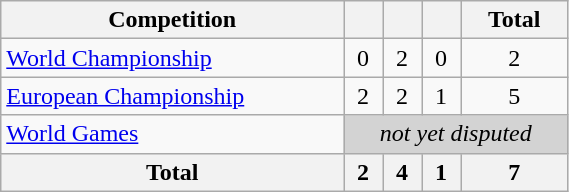<table class="wikitable" width=30% style="font-size:100%; text-align:center;">
<tr>
<th>Competition</th>
<th></th>
<th></th>
<th></th>
<th>Total</th>
</tr>
<tr>
<td align=left><a href='#'>World Championship</a></td>
<td>0</td>
<td>2</td>
<td>0</td>
<td>2</td>
</tr>
<tr>
<td align=left><a href='#'>European Championship</a></td>
<td>2</td>
<td>2</td>
<td>1</td>
<td>5</td>
</tr>
<tr>
<td align=left><a href='#'>World Games</a></td>
<td colspan=4 bgcolor=lightgrey><em>not yet disputed</em></td>
</tr>
<tr>
<th>Total</th>
<th>2</th>
<th>4</th>
<th>1</th>
<th>7</th>
</tr>
</table>
